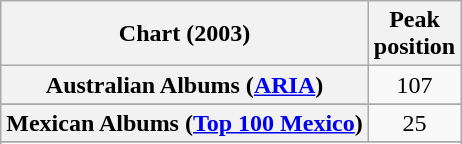<table class="wikitable sortable plainrowheaders" style="text-align:center">
<tr>
<th scope="col">Chart (2003)</th>
<th scope="col">Peak<br>position</th>
</tr>
<tr>
<th scope="row">Australian Albums (<a href='#'>ARIA</a>)</th>
<td>107</td>
</tr>
<tr>
</tr>
<tr>
</tr>
<tr>
<th scope="row">Mexican Albums (<a href='#'>Top 100 Mexico</a>)</th>
<td>25</td>
</tr>
<tr>
</tr>
<tr>
</tr>
<tr>
</tr>
<tr>
</tr>
</table>
